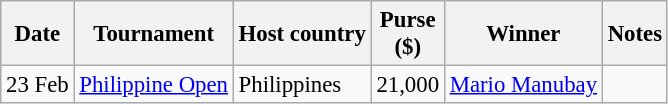<table class="wikitable" style="font-size:95%">
<tr>
<th>Date</th>
<th>Tournament</th>
<th>Host country</th>
<th>Purse<br>($)</th>
<th>Winner</th>
<th>Notes</th>
</tr>
<tr>
<td>23 Feb</td>
<td><a href='#'>Philippine Open</a></td>
<td>Philippines</td>
<td align=right>21,000</td>
<td> <a href='#'>Mario Manubay</a></td>
<td></td>
</tr>
</table>
